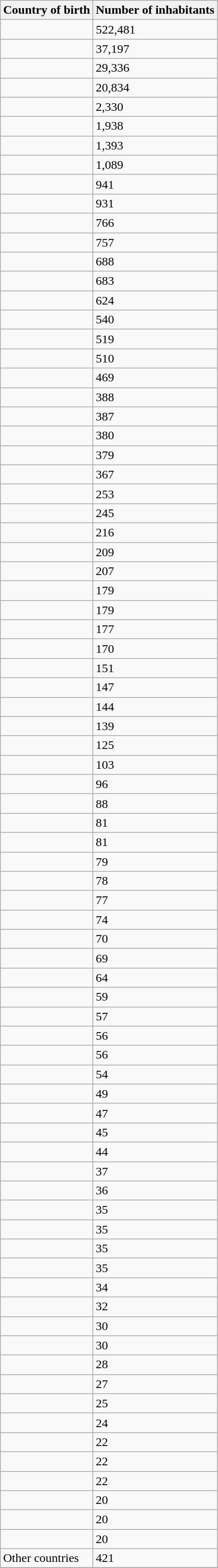<table class="wikitable">
<tr>
<th>Country of birth</th>
<th>Number of inhabitants</th>
</tr>
<tr>
<td></td>
<td>522,481</td>
</tr>
<tr>
<td></td>
<td>37,197</td>
</tr>
<tr>
<td></td>
<td>29,336</td>
</tr>
<tr>
<td></td>
<td>20,834</td>
</tr>
<tr>
<td></td>
<td>2,330</td>
</tr>
<tr>
<td></td>
<td>1,938</td>
</tr>
<tr>
<td></td>
<td>1,393</td>
</tr>
<tr>
<td></td>
<td>1,089</td>
</tr>
<tr>
<td></td>
<td>941</td>
</tr>
<tr>
<td></td>
<td>931</td>
</tr>
<tr>
<td></td>
<td>766</td>
</tr>
<tr>
<td></td>
<td>757</td>
</tr>
<tr>
<td></td>
<td>688</td>
</tr>
<tr>
<td></td>
<td>683</td>
</tr>
<tr>
<td></td>
<td>624</td>
</tr>
<tr>
<td></td>
<td>540</td>
</tr>
<tr>
<td></td>
<td>519</td>
</tr>
<tr>
<td></td>
<td>510</td>
</tr>
<tr>
<td></td>
<td>469</td>
</tr>
<tr>
<td></td>
<td>388</td>
</tr>
<tr>
<td></td>
<td>387</td>
</tr>
<tr>
<td></td>
<td>380</td>
</tr>
<tr>
<td></td>
<td>379</td>
</tr>
<tr>
<td> </td>
<td>367</td>
</tr>
<tr>
<td></td>
<td>253</td>
</tr>
<tr>
<td></td>
<td>245</td>
</tr>
<tr>
<td></td>
<td>216</td>
</tr>
<tr>
<td></td>
<td>209</td>
</tr>
<tr>
<td></td>
<td>207</td>
</tr>
<tr>
<td></td>
<td>179</td>
</tr>
<tr>
<td></td>
<td>179</td>
</tr>
<tr>
<td></td>
<td>177</td>
</tr>
<tr>
<td></td>
<td>170</td>
</tr>
<tr>
<td></td>
<td>151</td>
</tr>
<tr>
<td></td>
<td>147</td>
</tr>
<tr>
<td></td>
<td>144</td>
</tr>
<tr>
<td></td>
<td>139</td>
</tr>
<tr>
<td></td>
<td>125</td>
</tr>
<tr>
<td></td>
<td>103</td>
</tr>
<tr>
<td></td>
<td>96</td>
</tr>
<tr>
<td></td>
<td>88</td>
</tr>
<tr>
<td></td>
<td>81</td>
</tr>
<tr>
<td></td>
<td>81</td>
</tr>
<tr>
<td></td>
<td>79</td>
</tr>
<tr>
<td></td>
<td>78</td>
</tr>
<tr>
<td></td>
<td>77</td>
</tr>
<tr>
<td></td>
<td>74</td>
</tr>
<tr>
<td></td>
<td>70</td>
</tr>
<tr>
<td></td>
<td>69</td>
</tr>
<tr>
<td></td>
<td>64</td>
</tr>
<tr>
<td></td>
<td>59</td>
</tr>
<tr>
<td></td>
<td>57</td>
</tr>
<tr>
<td></td>
<td>56</td>
</tr>
<tr>
<td></td>
<td>56</td>
</tr>
<tr>
<td></td>
<td>54</td>
</tr>
<tr>
<td></td>
<td>49</td>
</tr>
<tr>
<td></td>
<td>47</td>
</tr>
<tr>
<td></td>
<td>45</td>
</tr>
<tr>
<td></td>
<td>44</td>
</tr>
<tr>
<td></td>
<td>37</td>
</tr>
<tr>
<td></td>
<td>36</td>
</tr>
<tr>
<td></td>
<td>35</td>
</tr>
<tr>
<td></td>
<td>35</td>
</tr>
<tr>
<td></td>
<td>35</td>
</tr>
<tr>
<td></td>
<td>35</td>
</tr>
<tr>
<td></td>
<td>34</td>
</tr>
<tr>
<td></td>
<td>32</td>
</tr>
<tr>
<td></td>
<td>30</td>
</tr>
<tr>
<td></td>
<td>30</td>
</tr>
<tr>
<td></td>
<td>28</td>
</tr>
<tr>
<td></td>
<td>27</td>
</tr>
<tr>
<td></td>
<td>25</td>
</tr>
<tr>
<td></td>
<td>24</td>
</tr>
<tr>
<td></td>
<td>22</td>
</tr>
<tr>
<td></td>
<td>22</td>
</tr>
<tr>
<td></td>
<td>22</td>
</tr>
<tr>
<td></td>
<td>20</td>
</tr>
<tr>
<td></td>
<td>20</td>
</tr>
<tr>
<td></td>
<td>20</td>
</tr>
<tr>
<td>Other countries</td>
<td>421</td>
</tr>
<tr>
</tr>
</table>
